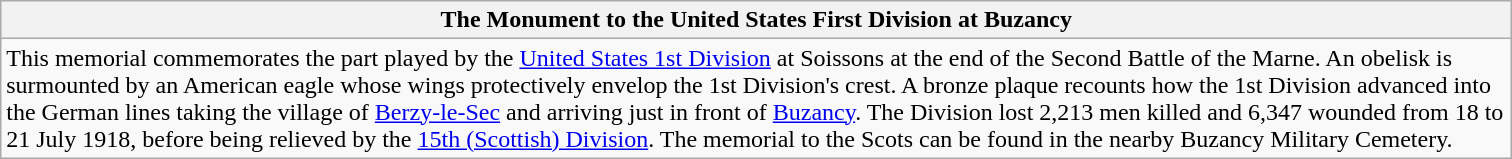<table class="wikitable sortable">
<tr>
<th scope="col" style="width:1000px;">The Monument to the United States First Division at Buzancy</th>
</tr>
<tr>
<td>This memorial commemorates the part played by the <a href='#'>United States 1st Division</a> at Soissons at the end of the Second Battle of the Marne. An obelisk is surmounted by an American eagle whose wings protectively envelop the 1st Division's crest. A bronze plaque recounts how the 1st Division advanced  into the German lines taking the village of <a href='#'>Berzy-le-Sec</a> and arriving just in front of <a href='#'>Buzancy</a>. The Division lost 2,213 men killed and 6,347 wounded from 18 to 21 July 1918, before being relieved by the <a href='#'>15th (Scottish) Division</a>. The memorial to the Scots can be found in the nearby Buzancy Military Cemetery.<br></td>
</tr>
</table>
